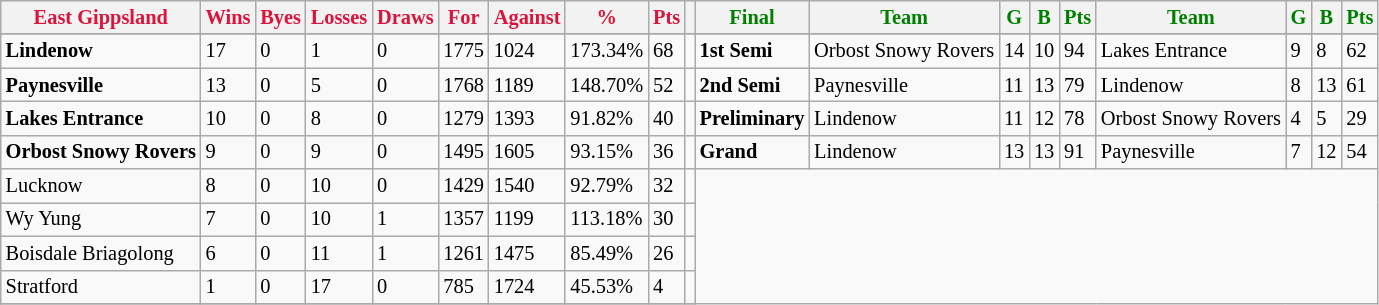<table style="font-size: 85%; text-align: left;" class="wikitable">
<tr>
<th style="color:crimson">East Gippsland</th>
<th style="color:crimson">Wins</th>
<th style="color:crimson">Byes</th>
<th style="color:crimson">Losses</th>
<th style="color:crimson">Draws</th>
<th style="color:crimson">For</th>
<th style="color:crimson">Against</th>
<th style="color:crimson">%</th>
<th style="color:crimson">Pts</th>
<th></th>
<th style="color:green">Final</th>
<th style="color:green">Team</th>
<th style="color:green">G</th>
<th style="color:green">B</th>
<th style="color:green">Pts</th>
<th style="color:green">Team</th>
<th style="color:green">G</th>
<th style="color:green">B</th>
<th style="color:green">Pts</th>
</tr>
<tr>
</tr>
<tr>
</tr>
<tr>
<td><strong>	Lindenow	</strong></td>
<td>17</td>
<td>0</td>
<td>1</td>
<td>0</td>
<td>1775</td>
<td>1024</td>
<td>173.34%</td>
<td>68</td>
<td></td>
<td><strong>1st Semi</strong></td>
<td>Orbost Snowy Rovers</td>
<td>14</td>
<td>10</td>
<td>94</td>
<td>Lakes Entrance</td>
<td>9</td>
<td>8</td>
<td>62</td>
</tr>
<tr>
<td><strong>	Paynesville	</strong></td>
<td>13</td>
<td>0</td>
<td>5</td>
<td>0</td>
<td>1768</td>
<td>1189</td>
<td>148.70%</td>
<td>52</td>
<td></td>
<td><strong>2nd Semi</strong></td>
<td>Paynesville</td>
<td>11</td>
<td>13</td>
<td>79</td>
<td>Lindenow</td>
<td>8</td>
<td>13</td>
<td>61</td>
</tr>
<tr>
<td><strong>	Lakes Entrance	</strong></td>
<td>10</td>
<td>0</td>
<td>8</td>
<td>0</td>
<td>1279</td>
<td>1393</td>
<td>91.82%</td>
<td>40</td>
<td></td>
<td><strong>Preliminary</strong></td>
<td>Lindenow</td>
<td>11</td>
<td>12</td>
<td>78</td>
<td>Orbost Snowy Rovers</td>
<td>4</td>
<td>5</td>
<td>29</td>
</tr>
<tr>
<td><strong>	Orbost Snowy Rovers	</strong></td>
<td>9</td>
<td>0</td>
<td>9</td>
<td>0</td>
<td>1495</td>
<td>1605</td>
<td>93.15%</td>
<td>36</td>
<td></td>
<td><strong>Grand</strong></td>
<td>Lindenow</td>
<td>13</td>
<td>13</td>
<td>91</td>
<td>Paynesville</td>
<td>7</td>
<td>12</td>
<td>54</td>
</tr>
<tr>
<td>Lucknow</td>
<td>8</td>
<td>0</td>
<td>10</td>
<td>0</td>
<td>1429</td>
<td>1540</td>
<td>92.79%</td>
<td>32</td>
<td></td>
</tr>
<tr>
<td>Wy Yung</td>
<td>7</td>
<td>0</td>
<td>10</td>
<td>1</td>
<td>1357</td>
<td>1199</td>
<td>113.18%</td>
<td>30</td>
<td></td>
</tr>
<tr>
<td>Boisdale Briagolong</td>
<td>6</td>
<td>0</td>
<td>11</td>
<td>1</td>
<td>1261</td>
<td>1475</td>
<td>85.49%</td>
<td>26</td>
<td></td>
</tr>
<tr>
<td>Stratford</td>
<td>1</td>
<td>0</td>
<td>17</td>
<td>0</td>
<td>785</td>
<td>1724</td>
<td>45.53%</td>
<td>4</td>
<td></td>
</tr>
<tr>
</tr>
</table>
